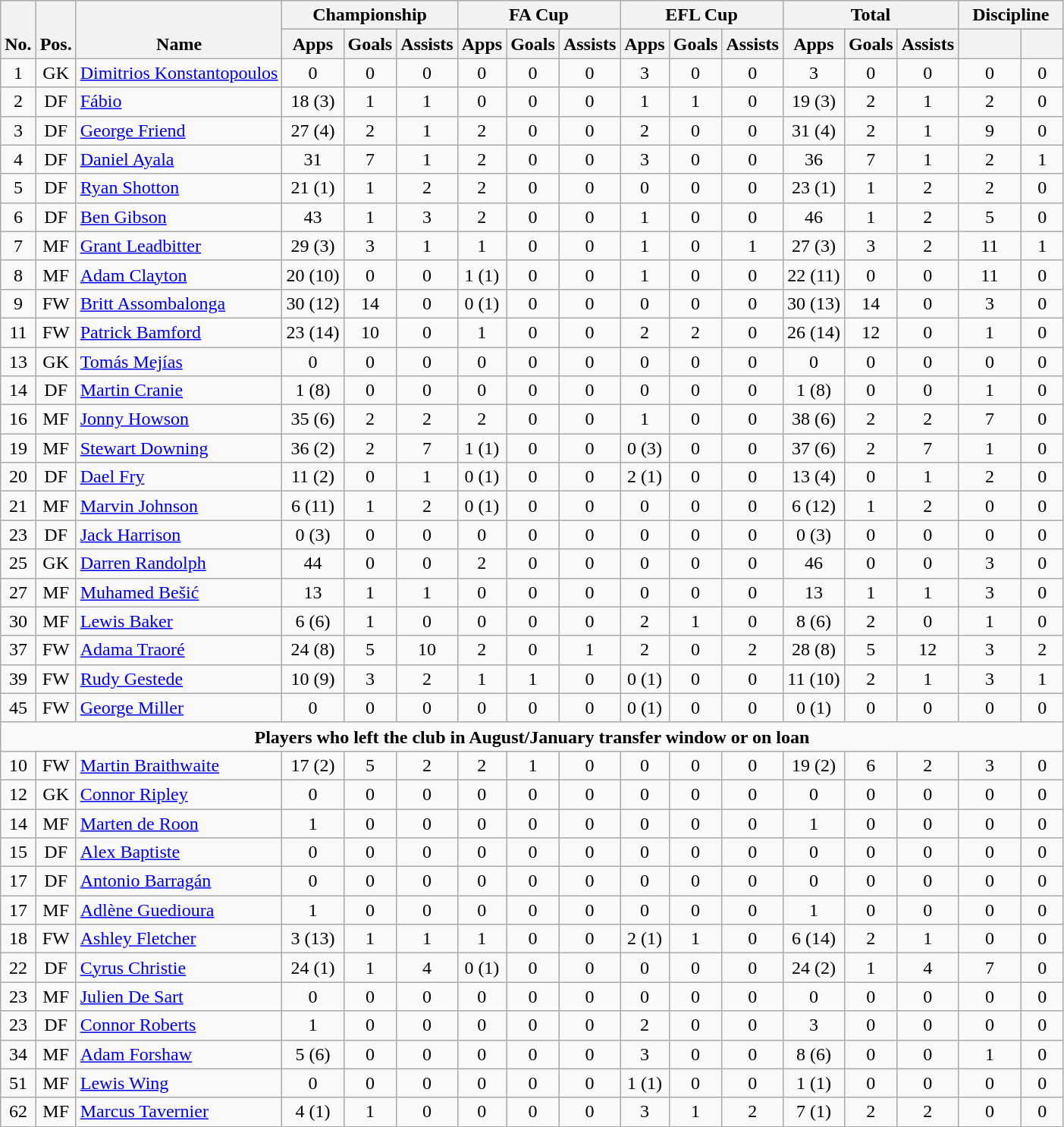<table class="wikitable" style="text-align:center">
<tr>
<th rowspan="2" style="vertical-align:bottom;">No.</th>
<th rowspan="2" style="vertical-align:bottom;">Pos.</th>
<th rowspan="2" style="vertical-align:bottom;">Name</th>
<th colspan="3" style="width:85px;">Championship</th>
<th colspan="3" style="width:85px;">FA Cup</th>
<th colspan="3" style="width:85px;">EFL Cup</th>
<th colspan="3" style="width:85px;">Total</th>
<th colspan="2" style="width:85px;">Discipline</th>
</tr>
<tr>
<th>Apps</th>
<th>Goals</th>
<th>Assists</th>
<th>Apps</th>
<th>Goals</th>
<th>Assists</th>
<th>Apps</th>
<th>Goals</th>
<th>Assists</th>
<th>Apps</th>
<th>Goals</th>
<th>Assists</th>
<th></th>
<th></th>
</tr>
<tr>
<td>1</td>
<td>GK</td>
<td align="left"> <a href='#'>Dimitrios Konstantopoulos</a></td>
<td>0</td>
<td>0</td>
<td>0</td>
<td>0</td>
<td>0</td>
<td>0</td>
<td>3</td>
<td>0</td>
<td>0</td>
<td>3</td>
<td>0</td>
<td>0</td>
<td>0</td>
<td>0</td>
</tr>
<tr>
<td>2</td>
<td>DF</td>
<td align="left"> <a href='#'>Fábio</a></td>
<td>18 (3)</td>
<td>1</td>
<td>1</td>
<td>0</td>
<td>0</td>
<td>0</td>
<td>1</td>
<td>1</td>
<td>0</td>
<td>19 (3)</td>
<td>2</td>
<td>1</td>
<td>2</td>
<td>0</td>
</tr>
<tr>
<td>3</td>
<td>DF</td>
<td align="left"> <a href='#'>George Friend</a></td>
<td>27 (4)</td>
<td>2</td>
<td>1</td>
<td>2</td>
<td>0</td>
<td>0</td>
<td>2</td>
<td>0</td>
<td>0</td>
<td>31 (4)</td>
<td>2</td>
<td>1</td>
<td>9</td>
<td>0</td>
</tr>
<tr>
<td>4</td>
<td>DF</td>
<td align="left"> <a href='#'>Daniel Ayala</a></td>
<td>31</td>
<td>7</td>
<td>1</td>
<td>2</td>
<td>0</td>
<td>0</td>
<td>3</td>
<td>0</td>
<td>0</td>
<td>36</td>
<td>7</td>
<td>1</td>
<td>2</td>
<td>1</td>
</tr>
<tr>
<td>5</td>
<td>DF</td>
<td align="left"> <a href='#'>Ryan Shotton</a></td>
<td>21 (1)</td>
<td>1</td>
<td>2</td>
<td>2</td>
<td>0</td>
<td>0</td>
<td>0</td>
<td>0</td>
<td>0</td>
<td>23 (1)</td>
<td>1</td>
<td>2</td>
<td>2</td>
<td>0</td>
</tr>
<tr>
<td>6</td>
<td>DF</td>
<td align="left"> <a href='#'>Ben Gibson</a></td>
<td>43</td>
<td>1</td>
<td>3</td>
<td>2</td>
<td>0</td>
<td>0</td>
<td>1</td>
<td>0</td>
<td>0</td>
<td>46</td>
<td>1</td>
<td>2</td>
<td>5</td>
<td>0</td>
</tr>
<tr>
<td>7</td>
<td>MF</td>
<td align="left"> <a href='#'>Grant Leadbitter</a></td>
<td>29 (3)</td>
<td>3</td>
<td>1</td>
<td>1</td>
<td>0</td>
<td>0</td>
<td>1</td>
<td>0</td>
<td>1</td>
<td>27 (3)</td>
<td>3</td>
<td>2</td>
<td>11</td>
<td>1</td>
</tr>
<tr>
<td>8</td>
<td>MF</td>
<td align="left"> <a href='#'>Adam Clayton</a></td>
<td>20 (10)</td>
<td>0</td>
<td>0</td>
<td>1 (1)</td>
<td>0</td>
<td>0</td>
<td>1</td>
<td>0</td>
<td>0</td>
<td>22 (11)</td>
<td>0</td>
<td>0</td>
<td>11</td>
<td>0</td>
</tr>
<tr>
<td>9</td>
<td>FW</td>
<td align="left"> <a href='#'>Britt Assombalonga</a></td>
<td>30 (12)</td>
<td>14</td>
<td>0</td>
<td>0 (1)</td>
<td>0</td>
<td>0</td>
<td>0</td>
<td>0</td>
<td>0</td>
<td>30 (13)</td>
<td>14</td>
<td>0</td>
<td>3</td>
<td>0</td>
</tr>
<tr>
<td>11</td>
<td>FW</td>
<td align="left"> <a href='#'>Patrick Bamford</a></td>
<td>23 (14)</td>
<td>10</td>
<td>0</td>
<td>1</td>
<td>0</td>
<td>0</td>
<td>2</td>
<td>2</td>
<td>0</td>
<td>26 (14)</td>
<td>12</td>
<td>0</td>
<td>1</td>
<td>0</td>
</tr>
<tr>
<td>13</td>
<td>GK</td>
<td align="left"> <a href='#'>Tomás Mejías</a></td>
<td>0</td>
<td>0</td>
<td>0</td>
<td>0</td>
<td>0</td>
<td>0</td>
<td>0</td>
<td>0</td>
<td>0</td>
<td>0</td>
<td>0</td>
<td>0</td>
<td>0</td>
<td>0</td>
</tr>
<tr>
<td>14</td>
<td>DF</td>
<td align="left"> <a href='#'>Martin Cranie</a></td>
<td>1 (8)</td>
<td>0</td>
<td>0</td>
<td>0</td>
<td>0</td>
<td>0</td>
<td>0</td>
<td>0</td>
<td>0</td>
<td>1 (8)</td>
<td>0</td>
<td>0</td>
<td>1</td>
<td>0</td>
</tr>
<tr>
<td>16</td>
<td>MF</td>
<td align="left"> <a href='#'>Jonny Howson</a></td>
<td>35 (6)</td>
<td>2</td>
<td>2</td>
<td>2</td>
<td>0</td>
<td>0</td>
<td>1</td>
<td>0</td>
<td>0</td>
<td>38 (6)</td>
<td>2</td>
<td>2</td>
<td>7</td>
<td>0</td>
</tr>
<tr>
<td>19</td>
<td>MF</td>
<td align="left"> <a href='#'>Stewart Downing</a></td>
<td>36 (2)</td>
<td>2</td>
<td>7</td>
<td>1 (1)</td>
<td>0</td>
<td>0</td>
<td>0 (3)</td>
<td>0</td>
<td>0</td>
<td>37 (6)</td>
<td>2</td>
<td>7</td>
<td>1</td>
<td>0</td>
</tr>
<tr>
<td>20</td>
<td>DF</td>
<td align="left"> <a href='#'>Dael Fry</a></td>
<td>11 (2)</td>
<td>0</td>
<td>1</td>
<td>0 (1)</td>
<td>0</td>
<td>0</td>
<td>2 (1)</td>
<td>0</td>
<td>0</td>
<td>13 (4)</td>
<td>0</td>
<td>1</td>
<td>2</td>
<td>0</td>
</tr>
<tr>
<td>21</td>
<td>MF</td>
<td align="left"> <a href='#'>Marvin Johnson</a></td>
<td>6 (11)</td>
<td>1</td>
<td>2</td>
<td>0 (1)</td>
<td>0</td>
<td>0</td>
<td>0</td>
<td>0</td>
<td>0</td>
<td>6 (12)</td>
<td>1</td>
<td>2</td>
<td>0</td>
<td>0</td>
</tr>
<tr>
<td>23</td>
<td>DF</td>
<td align="left"> <a href='#'>Jack Harrison</a></td>
<td>0 (3)</td>
<td>0</td>
<td>0</td>
<td>0</td>
<td>0</td>
<td>0</td>
<td>0</td>
<td>0</td>
<td>0</td>
<td>0 (3)</td>
<td>0</td>
<td>0</td>
<td>0</td>
<td>0</td>
</tr>
<tr>
<td>25</td>
<td>GK</td>
<td align="left"> <a href='#'>Darren Randolph</a></td>
<td>44</td>
<td>0</td>
<td>0</td>
<td>2</td>
<td>0</td>
<td>0</td>
<td>0</td>
<td>0</td>
<td>0</td>
<td>46</td>
<td>0</td>
<td>0</td>
<td>3</td>
<td>0</td>
</tr>
<tr>
<td>27</td>
<td>MF</td>
<td align="left"> <a href='#'>Muhamed Bešić</a></td>
<td>13</td>
<td>1</td>
<td>1</td>
<td>0</td>
<td>0</td>
<td>0</td>
<td>0</td>
<td>0</td>
<td>0</td>
<td>13</td>
<td>1</td>
<td>1</td>
<td>3</td>
<td>0</td>
</tr>
<tr>
<td>30</td>
<td>MF</td>
<td align="left"> <a href='#'>Lewis Baker</a></td>
<td>6 (6)</td>
<td>1</td>
<td>0</td>
<td>0</td>
<td>0</td>
<td>0</td>
<td>2</td>
<td>1</td>
<td>0</td>
<td>8 (6)</td>
<td>2</td>
<td>0</td>
<td>1</td>
<td>0</td>
</tr>
<tr>
<td>37</td>
<td>FW</td>
<td align="left"> <a href='#'>Adama Traoré</a></td>
<td>24 (8)</td>
<td>5</td>
<td>10</td>
<td>2</td>
<td>0</td>
<td>1</td>
<td>2</td>
<td>0</td>
<td>2</td>
<td>28 (8)</td>
<td>5</td>
<td>12</td>
<td>3</td>
<td>2</td>
</tr>
<tr>
<td>39</td>
<td>FW</td>
<td align="left"> <a href='#'>Rudy Gestede</a></td>
<td>10 (9)</td>
<td>3</td>
<td>2</td>
<td>1</td>
<td>1</td>
<td>0</td>
<td>0 (1)</td>
<td>0</td>
<td>0</td>
<td>11 (10)</td>
<td>2</td>
<td>1</td>
<td>3</td>
<td>1</td>
</tr>
<tr>
<td>45</td>
<td>FW</td>
<td align="left"> <a href='#'>George Miller</a></td>
<td>0</td>
<td>0</td>
<td>0</td>
<td>0</td>
<td>0</td>
<td>0</td>
<td>0 (1)</td>
<td>0</td>
<td>0</td>
<td>0 (1)</td>
<td>0</td>
<td>0</td>
<td>0</td>
<td>0</td>
</tr>
<tr>
<td colspan="17"><strong>Players who left the club in August/January transfer window or on loan</strong></td>
</tr>
<tr>
<td>10</td>
<td>FW</td>
<td align="left"> <a href='#'>Martin Braithwaite</a></td>
<td>17 (2)</td>
<td>5</td>
<td>2</td>
<td>2</td>
<td>1</td>
<td>0</td>
<td>0</td>
<td>0</td>
<td>0</td>
<td>19 (2)</td>
<td>6</td>
<td>2</td>
<td>3</td>
<td>0</td>
</tr>
<tr>
<td>12</td>
<td>GK</td>
<td align="left"> <a href='#'>Connor Ripley</a></td>
<td>0</td>
<td>0</td>
<td>0</td>
<td>0</td>
<td>0</td>
<td>0</td>
<td>0</td>
<td>0</td>
<td>0</td>
<td>0</td>
<td>0</td>
<td>0</td>
<td>0</td>
<td>0</td>
</tr>
<tr>
<td>14</td>
<td>MF</td>
<td align="left"> <a href='#'>Marten de Roon</a></td>
<td>1</td>
<td>0</td>
<td>0</td>
<td>0</td>
<td>0</td>
<td>0</td>
<td>0</td>
<td>0</td>
<td>0</td>
<td>1</td>
<td>0</td>
<td>0</td>
<td>0</td>
<td>0</td>
</tr>
<tr>
<td>15</td>
<td>DF</td>
<td align="left"> <a href='#'>Alex Baptiste</a></td>
<td>0</td>
<td>0</td>
<td>0</td>
<td>0</td>
<td>0</td>
<td>0</td>
<td>0</td>
<td>0</td>
<td>0</td>
<td>0</td>
<td>0</td>
<td>0</td>
<td>0</td>
<td>0</td>
</tr>
<tr>
<td>17</td>
<td>DF</td>
<td align="left"> <a href='#'>Antonio Barragán</a></td>
<td>0</td>
<td>0</td>
<td>0</td>
<td>0</td>
<td>0</td>
<td>0</td>
<td>0</td>
<td>0</td>
<td>0</td>
<td>0</td>
<td>0</td>
<td>0</td>
<td>0</td>
<td>0</td>
</tr>
<tr>
<td>17</td>
<td>MF</td>
<td align="left"> <a href='#'>Adlène Guedioura</a></td>
<td>1</td>
<td>0</td>
<td>0</td>
<td>0</td>
<td>0</td>
<td>0</td>
<td>0</td>
<td>0</td>
<td>0</td>
<td>1</td>
<td>0</td>
<td>0</td>
<td>0</td>
<td>0</td>
</tr>
<tr>
<td>18</td>
<td>FW</td>
<td align="left"> <a href='#'>Ashley Fletcher</a></td>
<td>3 (13)</td>
<td>1</td>
<td>1</td>
<td>1</td>
<td>0</td>
<td>0</td>
<td>2 (1)</td>
<td>1</td>
<td>0</td>
<td>6 (14)</td>
<td>2</td>
<td>1</td>
<td>0</td>
<td>0</td>
</tr>
<tr>
<td>22</td>
<td>DF</td>
<td align="left"> <a href='#'>Cyrus Christie</a></td>
<td>24 (1)</td>
<td>1</td>
<td>4</td>
<td>0 (1)</td>
<td>0</td>
<td>0</td>
<td>0</td>
<td>0</td>
<td>0</td>
<td>24 (2)</td>
<td>1</td>
<td>4</td>
<td>7</td>
<td>0</td>
</tr>
<tr>
<td>23</td>
<td>MF</td>
<td align="left"> <a href='#'>Julien De Sart</a></td>
<td>0</td>
<td>0</td>
<td>0</td>
<td>0</td>
<td>0</td>
<td>0</td>
<td>0</td>
<td>0</td>
<td>0</td>
<td>0</td>
<td>0</td>
<td>0</td>
<td>0</td>
<td>0</td>
</tr>
<tr>
<td>23</td>
<td>DF</td>
<td align="left"> <a href='#'>Connor Roberts</a></td>
<td>1</td>
<td>0</td>
<td>0</td>
<td>0</td>
<td>0</td>
<td>0</td>
<td>2</td>
<td>0</td>
<td>0</td>
<td>3</td>
<td>0</td>
<td>0</td>
<td>0</td>
<td>0</td>
</tr>
<tr>
<td>34</td>
<td>MF</td>
<td align="left"> <a href='#'>Adam Forshaw</a></td>
<td>5 (6)</td>
<td>0</td>
<td>0</td>
<td>0</td>
<td>0</td>
<td>0</td>
<td>3</td>
<td>0</td>
<td>0</td>
<td>8 (6)</td>
<td>0</td>
<td>0</td>
<td>1</td>
<td>0</td>
</tr>
<tr>
<td>51</td>
<td>MF</td>
<td align="left"> <a href='#'>Lewis Wing</a></td>
<td>0</td>
<td>0</td>
<td>0</td>
<td>0</td>
<td>0</td>
<td>0</td>
<td>1 (1)</td>
<td>0</td>
<td>0</td>
<td>1 (1)</td>
<td>0</td>
<td>0</td>
<td>0</td>
<td>0</td>
</tr>
<tr>
<td>62</td>
<td>MF</td>
<td align="left"> <a href='#'>Marcus Tavernier</a></td>
<td>4 (1)</td>
<td>1</td>
<td>0</td>
<td>0</td>
<td>0</td>
<td>0</td>
<td>3</td>
<td>1</td>
<td>2</td>
<td>7 (1)</td>
<td>2</td>
<td>2</td>
<td>0</td>
<td>0</td>
</tr>
<tr>
</tr>
</table>
